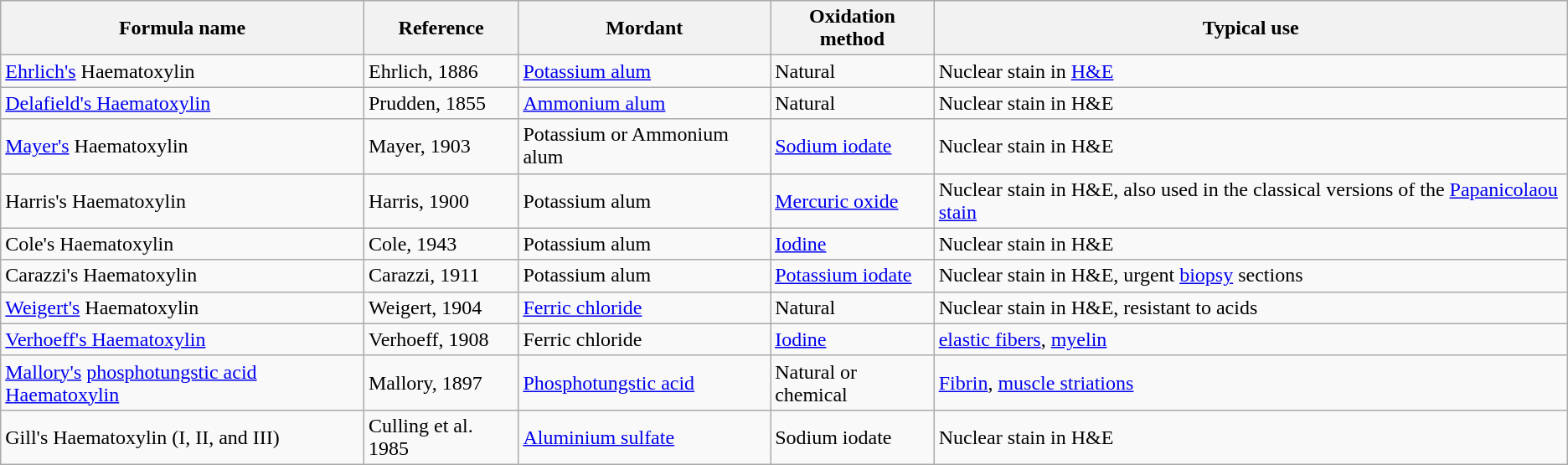<table class="wikitable sortable">
<tr>
<th>Formula name</th>
<th>Reference</th>
<th>Mordant</th>
<th>Oxidation method</th>
<th>Typical use</th>
</tr>
<tr>
<td><a href='#'>Ehrlich's</a> Haematoxylin</td>
<td>Ehrlich, 1886</td>
<td><a href='#'>Potassium alum</a></td>
<td>Natural</td>
<td>Nuclear stain in <a href='#'>H&E</a></td>
</tr>
<tr>
<td><a href='#'>Delafield's Haematoxylin</a></td>
<td>Prudden, 1855</td>
<td><a href='#'>Ammonium alum</a></td>
<td>Natural</td>
<td>Nuclear stain in H&E</td>
</tr>
<tr>
<td><a href='#'>Mayer's</a> Haematoxylin</td>
<td>Mayer, 1903</td>
<td>Potassium or Ammonium alum</td>
<td><a href='#'>Sodium iodate</a></td>
<td>Nuclear stain in H&E</td>
</tr>
<tr>
<td>Harris's Haematoxylin</td>
<td>Harris, 1900</td>
<td>Potassium alum</td>
<td><a href='#'>Mercuric oxide</a></td>
<td>Nuclear stain in H&E, also used in the classical versions of the <a href='#'>Papanicolaou stain</a></td>
</tr>
<tr>
<td>Cole's Haematoxylin</td>
<td>Cole, 1943</td>
<td>Potassium alum</td>
<td><a href='#'>Iodine</a></td>
<td>Nuclear stain in H&E</td>
</tr>
<tr>
<td>Carazzi's Haematoxylin</td>
<td>Carazzi, 1911</td>
<td>Potassium alum</td>
<td><a href='#'>Potassium iodate</a></td>
<td>Nuclear stain in H&E, urgent <a href='#'>biopsy</a> sections</td>
</tr>
<tr>
<td><a href='#'>Weigert's</a> Haematoxylin</td>
<td>Weigert, 1904</td>
<td><a href='#'>Ferric chloride</a></td>
<td>Natural</td>
<td>Nuclear stain in H&E, resistant to acids</td>
</tr>
<tr>
<td><a href='#'>Verhoeff's Haematoxylin</a></td>
<td>Verhoeff, 1908</td>
<td>Ferric chloride</td>
<td><a href='#'>Iodine</a></td>
<td><a href='#'>elastic fibers</a>, <a href='#'>myelin</a></td>
</tr>
<tr>
<td><a href='#'>Mallory's</a> <a href='#'>phosphotungstic acid Haematoxylin</a></td>
<td>Mallory, 1897</td>
<td><a href='#'>Phosphotungstic acid</a></td>
<td>Natural or chemical</td>
<td><a href='#'>Fibrin</a>, <a href='#'>muscle striations</a></td>
</tr>
<tr>
<td>Gill's Haematoxylin (I, II, and III)</td>
<td>Culling et al. 1985 </td>
<td><a href='#'>Aluminium sulfate</a></td>
<td>Sodium iodate</td>
<td>Nuclear stain in H&E</td>
</tr>
</table>
